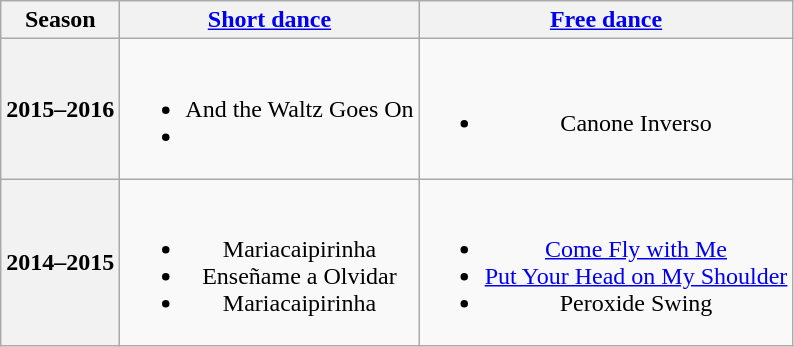<table class=wikitable style=text-align:center>
<tr>
<th>Season</th>
<th><a href='#'>Short dance</a></th>
<th><a href='#'>Free dance</a></th>
</tr>
<tr>
<th>2015–2016 <br></th>
<td><br><ul><li> And the Waltz Goes On <br></li><li> <br></li></ul></td>
<td><br><ul><li>Canone Inverso <br></li></ul></td>
</tr>
<tr>
<th>2014–2015 <br></th>
<td><br><ul><li> Mariacaipirinha <br></li><li> Enseñame a Olvidar <br></li><li> Mariacaipirinha <br></li></ul></td>
<td><br><ul><li><a href='#'>Come Fly with Me</a> <br></li><li><a href='#'>Put Your Head on My Shoulder</a> <br></li><li>Peroxide Swing <br></li></ul></td>
</tr>
</table>
